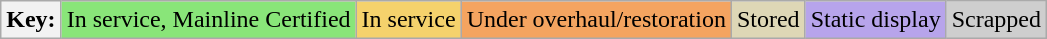<table class="wikitable">
<tr>
<th>Key:</th>
<td bgcolor="#89E579">In service, Mainline Certified</td>
<td bgcolor="#F5D26C">In service</td>
<td bgcolor="#f4a460">Under overhaul/restoration</td>
<td bgcolor="#DED7B6">Stored</td>
<td bgcolor="#B7A4EB">Static display</td>
<td bgcolor="#cecece">Scrapped</td>
</tr>
</table>
